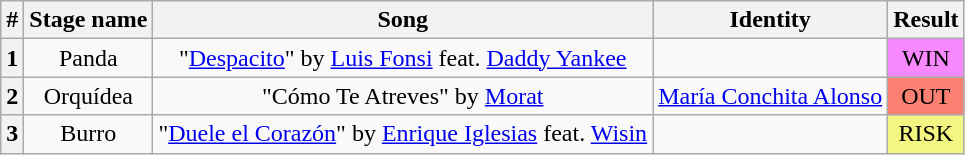<table class="wikitable plainrowheaders" style="text-align: center">
<tr>
<th>#</th>
<th>Stage name</th>
<th>Song</th>
<th>Identity</th>
<th>Result</th>
</tr>
<tr>
<th>1</th>
<td>Panda</td>
<td>"<a href='#'>Despacito</a>" by <a href='#'>Luis Fonsi</a> feat. <a href='#'>Daddy Yankee</a></td>
<td></td>
<td bgcolor=#F888FD>WIN</td>
</tr>
<tr>
<th>2</th>
<td>Orquídea</td>
<td>"Cómo Te Atreves" by <a href='#'>Morat</a></td>
<td><a href='#'>María Conchita Alonso</a></td>
<td bgcolor=salmon>OUT</td>
</tr>
<tr>
<th>3</th>
<td>Burro</td>
<td>"<a href='#'>Duele el Corazón</a>" by <a href='#'>Enrique Iglesias</a> feat. <a href='#'>Wisin</a></td>
<td></td>
<td bgcolor=#F3F781>RISK</td>
</tr>
</table>
